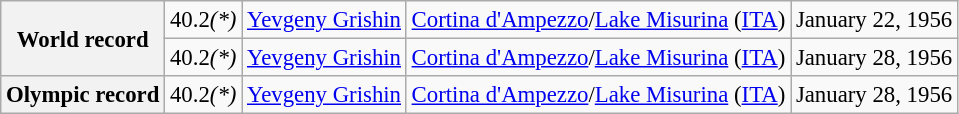<table class="wikitable" style="font-size:95%;">
<tr>
<th rowspan=2>World record</th>
<td>40.2<em>(*)</em></td>
<td> <a href='#'>Yevgeny Grishin</a></td>
<td><a href='#'>Cortina d'Ampezzo</a>/<a href='#'>Lake Misurina</a> (<a href='#'>ITA</a>)</td>
<td>January 22, 1956</td>
</tr>
<tr>
<td>40.2<em>(*)</em></td>
<td> <a href='#'>Yevgeny Grishin</a></td>
<td><a href='#'>Cortina d'Ampezzo</a>/<a href='#'>Lake Misurina</a> (<a href='#'>ITA</a>)</td>
<td>January 28, 1956</td>
</tr>
<tr>
<th>Olympic record</th>
<td>40.2<em>(*)</em></td>
<td> <a href='#'>Yevgeny Grishin</a></td>
<td><a href='#'>Cortina d'Ampezzo</a>/<a href='#'>Lake Misurina</a> (<a href='#'>ITA</a>)</td>
<td>January 28, 1956</td>
</tr>
</table>
